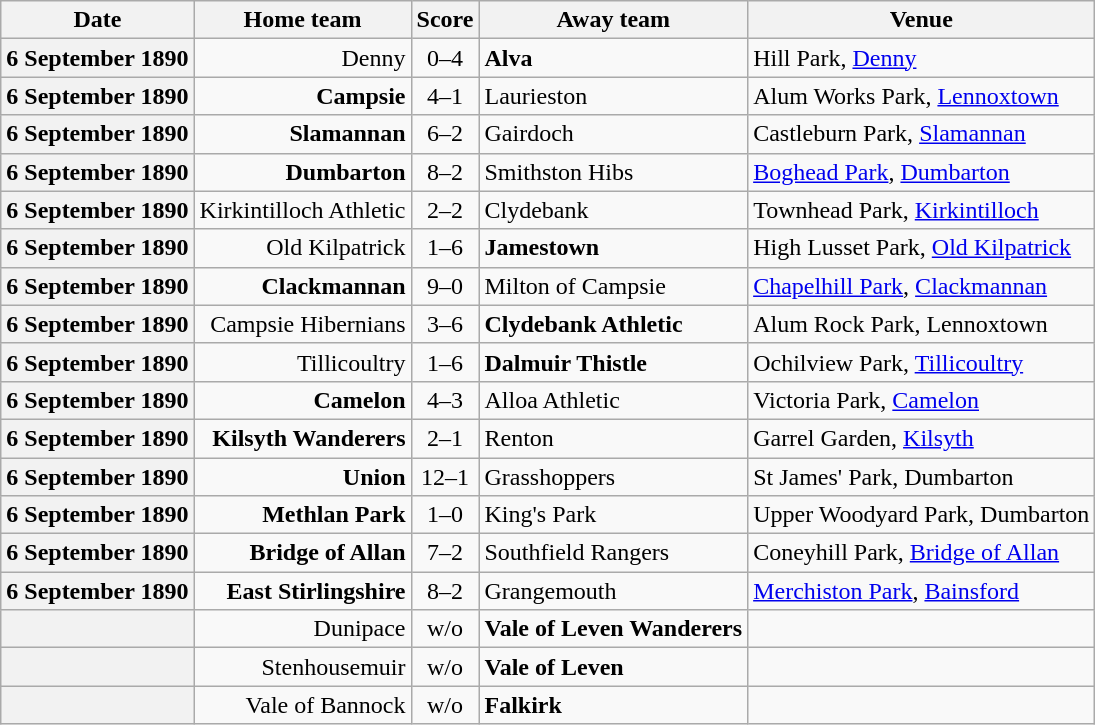<table class="wikitable football-result-list" style="max-width: 80em; text-align: center">
<tr>
<th scope="col">Date</th>
<th scope="col">Home team</th>
<th scope="col">Score</th>
<th scope="col">Away team</th>
<th scope="col">Venue</th>
</tr>
<tr>
<th scope="row">6 September 1890</th>
<td align=right>Denny</td>
<td>0–4</td>
<td align=left><strong>Alva</strong></td>
<td align=left>Hill Park, <a href='#'>Denny</a></td>
</tr>
<tr>
<th scope="row">6 September 1890</th>
<td align=right><strong>Campsie</strong></td>
<td>4–1</td>
<td align=left>Laurieston</td>
<td align=left>Alum Works Park, <a href='#'>Lennoxtown</a></td>
</tr>
<tr>
<th scope="row">6 September 1890</th>
<td align=right><strong>Slamannan</strong></td>
<td>6–2</td>
<td align=left>Gairdoch</td>
<td align=left>Castleburn Park, <a href='#'>Slamannan</a></td>
</tr>
<tr>
<th scope="row">6 September 1890</th>
<td align=right><strong>Dumbarton</strong></td>
<td>8–2</td>
<td align=left>Smithston Hibs</td>
<td align=left><a href='#'>Boghead Park</a>, <a href='#'>Dumbarton</a></td>
</tr>
<tr>
<th scope="row">6 September 1890</th>
<td align=right>Kirkintilloch Athletic</td>
<td>2–2</td>
<td align=left>Clydebank</td>
<td align=left>Townhead Park, <a href='#'>Kirkintilloch</a></td>
</tr>
<tr>
<th scope="row">6 September 1890</th>
<td align=right>Old Kilpatrick</td>
<td>1–6</td>
<td align=left><strong>Jamestown</strong></td>
<td align=left>High Lusset Park, <a href='#'>Old Kilpatrick</a></td>
</tr>
<tr>
<th scope="row">6 September 1890</th>
<td align=right><strong>Clackmannan</strong></td>
<td>9–0</td>
<td align=left>Milton of Campsie</td>
<td align=left><a href='#'>Chapelhill Park</a>, <a href='#'>Clackmannan</a></td>
</tr>
<tr>
<th scope="row">6 September 1890</th>
<td align=right>Campsie Hibernians</td>
<td>3–6</td>
<td align=left><strong>Clydebank Athletic</strong></td>
<td align=left>Alum Rock Park, Lennoxtown</td>
</tr>
<tr>
<th scope="row">6 September 1890</th>
<td align=right>Tillicoultry</td>
<td>1–6</td>
<td align=left><strong>Dalmuir Thistle</strong></td>
<td align=left>Ochilview Park, <a href='#'>Tillicoultry</a></td>
</tr>
<tr>
<th scope="row">6 September 1890</th>
<td align=right><strong>Camelon</strong></td>
<td>4–3</td>
<td align=left>Alloa Athletic</td>
<td align=left>Victoria Park, <a href='#'>Camelon</a></td>
</tr>
<tr>
<th scope="row">6 September 1890</th>
<td align=right><strong>Kilsyth Wanderers</strong></td>
<td>2–1</td>
<td align=left>Renton</td>
<td align=left>Garrel Garden, <a href='#'>Kilsyth</a></td>
</tr>
<tr>
<th scope="row">6 September 1890</th>
<td align=right><strong>Union</strong></td>
<td>12–1</td>
<td align=left>Grasshoppers</td>
<td align=left>St James' Park, Dumbarton</td>
</tr>
<tr>
<th scope="row">6 September 1890</th>
<td align=right><strong>Methlan Park</strong></td>
<td>1–0</td>
<td align=left>King's Park</td>
<td align=left>Upper Woodyard Park, Dumbarton</td>
</tr>
<tr>
<th scope="row">6 September 1890</th>
<td align=right><strong>Bridge of Allan</strong></td>
<td>7–2</td>
<td align=left>Southfield Rangers</td>
<td align=left>Coneyhill Park, <a href='#'>Bridge of Allan</a></td>
</tr>
<tr>
<th scope="row">6 September 1890</th>
<td align=right><strong>East Stirlingshire</strong></td>
<td>8–2</td>
<td align=left>Grangemouth</td>
<td align=left><a href='#'>Merchiston Park</a>, <a href='#'>Bainsford</a></td>
</tr>
<tr>
<th scope="row"></th>
<td align=right>Dunipace</td>
<td>w/o</td>
<td align=left><strong>Vale of Leven Wanderers</strong></td>
<td></td>
</tr>
<tr>
<th scope="row"></th>
<td align=right>Stenhousemuir</td>
<td>w/o</td>
<td align=left><strong>Vale of Leven</strong></td>
<td></td>
</tr>
<tr>
<th scope="row"></th>
<td align=right>Vale of Bannock</td>
<td>w/o</td>
<td align=left><strong>Falkirk</strong></td>
<td></td>
</tr>
</table>
